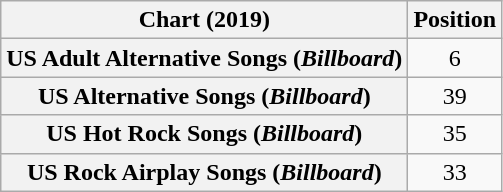<table class="wikitable sortable plainrowheaders" style="text-align:center">
<tr>
<th scope="col">Chart (2019)</th>
<th scope="col">Position</th>
</tr>
<tr>
<th scope="row">US Adult Alternative Songs (<em>Billboard</em>)</th>
<td>6</td>
</tr>
<tr>
<th scope="row">US Alternative Songs (<em>Billboard</em>)</th>
<td>39</td>
</tr>
<tr>
<th scope="row">US Hot Rock Songs (<em>Billboard</em>)</th>
<td>35</td>
</tr>
<tr>
<th scope="row">US Rock Airplay Songs (<em>Billboard</em>)</th>
<td>33</td>
</tr>
</table>
